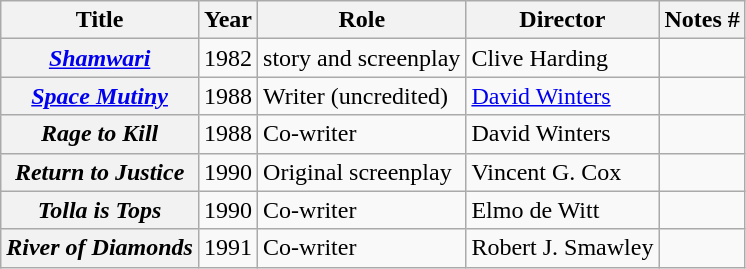<table class="wikitable plainrowheaders sortable">
<tr>
<th scope="col">Title</th>
<th scope="col">Year</th>
<th scope="col">Role</th>
<th scope="col">Director</th>
<th scope="col" class="unsortable">Notes #</th>
</tr>
<tr>
<th scope="row"><em><a href='#'>Shamwari</a></em></th>
<td>1982</td>
<td>story and screenplay</td>
<td>Clive Harding</td>
<td></td>
</tr>
<tr>
<th scope="row"><em><a href='#'>Space Mutiny</a></em></th>
<td>1988</td>
<td>Writer (uncredited)</td>
<td><a href='#'>David Winters</a></td>
<td></td>
</tr>
<tr>
<th scope="row"><em>Rage to Kill</em></th>
<td>1988</td>
<td>Co-writer</td>
<td>David Winters</td>
<td></td>
</tr>
<tr>
<th scope="row"><em>Return to Justice</em></th>
<td>1990</td>
<td>Original screenplay</td>
<td>Vincent G. Cox</td>
<td></td>
</tr>
<tr>
<th scope="row"><em>Tolla is Tops</em></th>
<td>1990</td>
<td>Co-writer</td>
<td>Elmo de Witt</td>
<td></td>
</tr>
<tr>
<th scope="row"><em>River of Diamonds</em></th>
<td>1991</td>
<td>Co-writer</td>
<td>Robert J. Smawley</td>
<td></td>
</tr>
</table>
